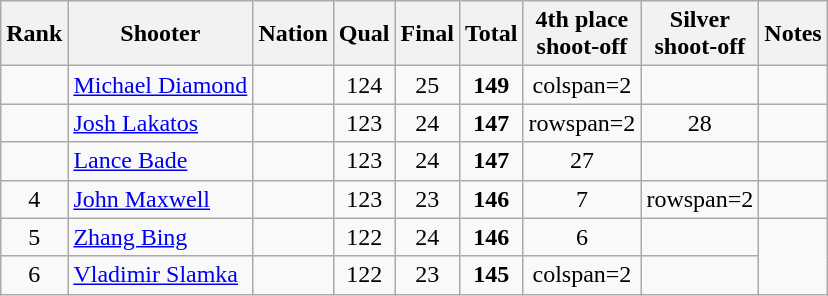<table class="wikitable sortable" style="text-align: center">
<tr>
<th>Rank</th>
<th>Shooter</th>
<th>Nation</th>
<th>Qual</th>
<th>Final</th>
<th>Total</th>
<th>4th place<br>shoot-off</th>
<th>Silver<br>shoot-off</th>
<th>Notes</th>
</tr>
<tr>
<td></td>
<td align=left><a href='#'>Michael Diamond</a></td>
<td align=left></td>
<td>124</td>
<td>25</td>
<td><strong>149</strong></td>
<td>colspan=2 </td>
<td></td>
</tr>
<tr>
<td></td>
<td align=left><a href='#'>Josh Lakatos</a></td>
<td align=left></td>
<td>123</td>
<td>24</td>
<td><strong>147</strong></td>
<td>rowspan=2 </td>
<td>28</td>
<td></td>
</tr>
<tr>
<td></td>
<td align=left><a href='#'>Lance Bade</a></td>
<td align=left></td>
<td>123</td>
<td>24</td>
<td><strong>147</strong></td>
<td>27</td>
<td></td>
</tr>
<tr>
<td>4</td>
<td align=left><a href='#'>John Maxwell</a></td>
<td align=left></td>
<td>123</td>
<td>23</td>
<td><strong>146</strong></td>
<td>7</td>
<td>rowspan=2 </td>
<td></td>
</tr>
<tr>
<td>5</td>
<td align=left><a href='#'>Zhang Bing</a></td>
<td align=left></td>
<td>122</td>
<td>24</td>
<td><strong>146</strong></td>
<td>6</td>
<td></td>
</tr>
<tr>
<td>6</td>
<td align=left><a href='#'>Vladimir Slamka</a></td>
<td align=left></td>
<td>122</td>
<td>23</td>
<td><strong>145</strong></td>
<td>colspan=2 </td>
<td></td>
</tr>
</table>
